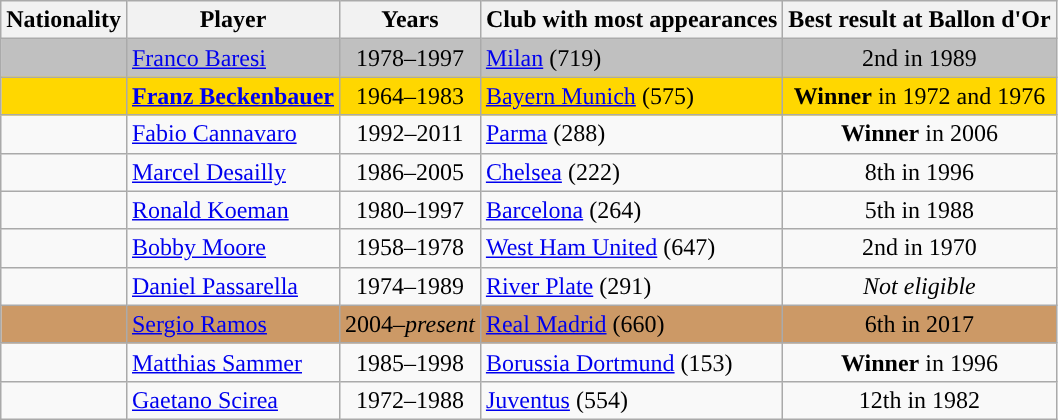<table class="wikitable">
<tr>
<th>Nationality</th>
<th>Player</th>
<th>Years</th>
<th>Club with most appearances</th>
<th>Best result at Ballon d'Or</th>
</tr>
<tr>
<td align="center" style="background-color: silver"></td>
<td scope=col style="background-color: silver"><a href='#'>Franco Baresi</a></td>
<td align="center" style="background-color: silver">1978–1997</td>
<td align="left" style="background-color: silver"> <a href='#'>Milan</a> (719)</td>
<td align="center" style="background-color: silver">2nd in 1989</td>
</tr>
<tr>
<td align="center" style="background-color: gold"></td>
<td style="background-color: gold"><strong><a href='#'>Franz Beckenbauer</a></strong></td>
<td align="center" style="background-color: gold">1964–1983</td>
<td align="left"" style="background-color: gold"> <a href='#'>Bayern Munich</a> (575)</td>
<td align="center" style="background-color: gold"><strong>Winner</strong> in 1972 and 1976</td>
</tr>
<tr>
<td align="center"></td>
<td><a href='#'>Fabio Cannavaro</a></td>
<td align="center">1992–2011</td>
<td align="left"> <a href='#'>Parma</a> (288)</td>
<td align="center"><strong>Winner</strong> in 2006</td>
</tr>
<tr>
<td align="center"></td>
<td><a href='#'>Marcel Desailly</a></td>
<td align="center">1986–2005</td>
<td align="left"> <a href='#'>Chelsea</a> (222)</td>
<td align="center">8th in 1996</td>
</tr>
<tr>
<td align="center"></td>
<td><a href='#'>Ronald Koeman</a></td>
<td align="center">1980–1997</td>
<td align="left"> <a href='#'>Barcelona</a> (264)</td>
<td align="center">5th in 1988</td>
</tr>
<tr>
<td align="center"></td>
<td><a href='#'>Bobby Moore</a></td>
<td align="center">1958–1978</td>
<td align="left"> <a href='#'>West Ham United</a> (647)</td>
<td align="center">2nd in 1970</td>
</tr>
<tr>
<td align="center"></td>
<td><a href='#'>Daniel Passarella</a></td>
<td align="center">1974–1989</td>
<td align="left"> <a href='#'>River Plate</a> (291)</td>
<td align="center"><em>Not eligible</em></td>
</tr>
<tr>
<td align="center" style="background-color: #cc9966"></td>
<td scope=col style="background-color: #cc9966"><a href='#'>Sergio Ramos</a></td>
<td align="center" style="background-color: #cc9966">2004–<em>present</em></td>
<td align="left" style="background-color: #cc9966"> <a href='#'>Real Madrid</a> (660)</td>
<td align="center" style="background-color: #cc9966">6th in 2017</td>
</tr>
<tr>
<td align="center"></td>
<td><a href='#'>Matthias Sammer</a></td>
<td align="center">1985–1998</td>
<td align="left"> <a href='#'>Borussia Dortmund</a> (153)</td>
<td align="center"><strong>Winner</strong> in 1996</td>
</tr>
<tr>
<td align="center"></td>
<td><a href='#'>Gaetano Scirea</a></td>
<td align="center">1972–1988</td>
<td align="left"> <a href='#'>Juventus</a> (554)</td>
<td align="center">12th in 1982</td>
</tr>
</table>
